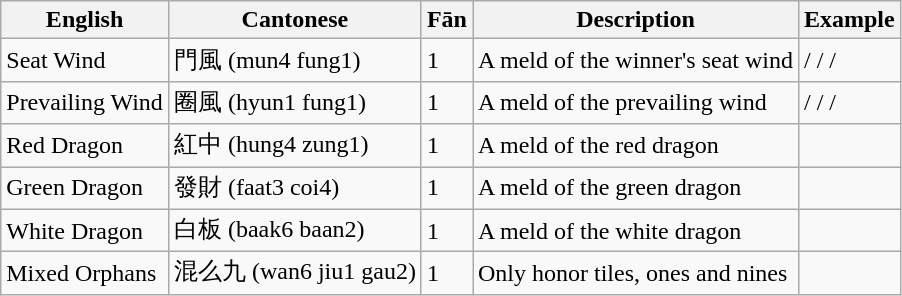<table class="wikitable">
<tr>
<th>English</th>
<th>Cantonese</th>
<th>Fān</th>
<th>Description</th>
<th>Example</th>
</tr>
<tr>
<td>Seat Wind</td>
<td>門風 (mun4 fung1)</td>
<td>1</td>
<td>A meld of the winner's seat wind</td>
<td> / / /</td>
</tr>
<tr>
<td>Prevailing Wind</td>
<td>圈風 (hyun1 fung1)</td>
<td>1</td>
<td>A meld of the prevailing wind</td>
<td> / / /</td>
</tr>
<tr>
<td>Red Dragon</td>
<td>紅中 (hung4 zung1)</td>
<td>1</td>
<td>A meld of the red dragon</td>
<td></td>
</tr>
<tr>
<td>Green Dragon</td>
<td>發財 (faat3 coi4)</td>
<td>1</td>
<td>A meld of the green dragon</td>
<td></td>
</tr>
<tr>
<td>White Dragon</td>
<td>白板 (baak6 baan2)</td>
<td>1</td>
<td>A meld of the white dragon</td>
<td></td>
</tr>
<tr>
<td>Mixed Orphans</td>
<td>混么九 (wan6 jiu1 gau2)</td>
<td>1</td>
<td>Only honor tiles, ones and nines</td>
<td></td>
</tr>
</table>
